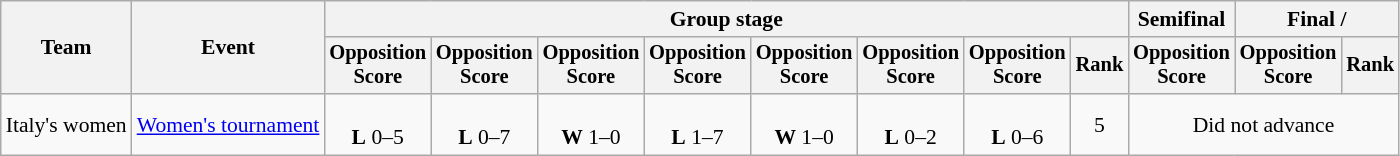<table class="wikitable" style="font-size:90%">
<tr>
<th rowspan=2>Team</th>
<th rowspan=2>Event</th>
<th colspan=8>Group stage</th>
<th>Semifinal</th>
<th colspan=2>Final / </th>
</tr>
<tr style="font-size:95%">
<th>Opposition<br>Score</th>
<th>Opposition<br>Score</th>
<th>Opposition<br>Score</th>
<th>Opposition<br>Score</th>
<th>Opposition<br>Score</th>
<th>Opposition<br>Score</th>
<th>Opposition<br>Score</th>
<th>Rank</th>
<th>Opposition<br>Score</th>
<th>Opposition<br>Score</th>
<th>Rank</th>
</tr>
<tr align=center>
<td align=left>Italy's women</td>
<td align=left><a href='#'>Women's tournament</a></td>
<td><br><strong>L</strong> 0–5</td>
<td><br><strong>L</strong> 0–7</td>
<td><br><strong>W</strong> 1–0</td>
<td><br><strong>L</strong> 1–7</td>
<td><br><strong>W</strong> 1–0</td>
<td><br><strong>L</strong> 0–2</td>
<td><br><strong>L</strong> 0–6</td>
<td>5</td>
<td colspan=3>Did not advance</td>
</tr>
</table>
